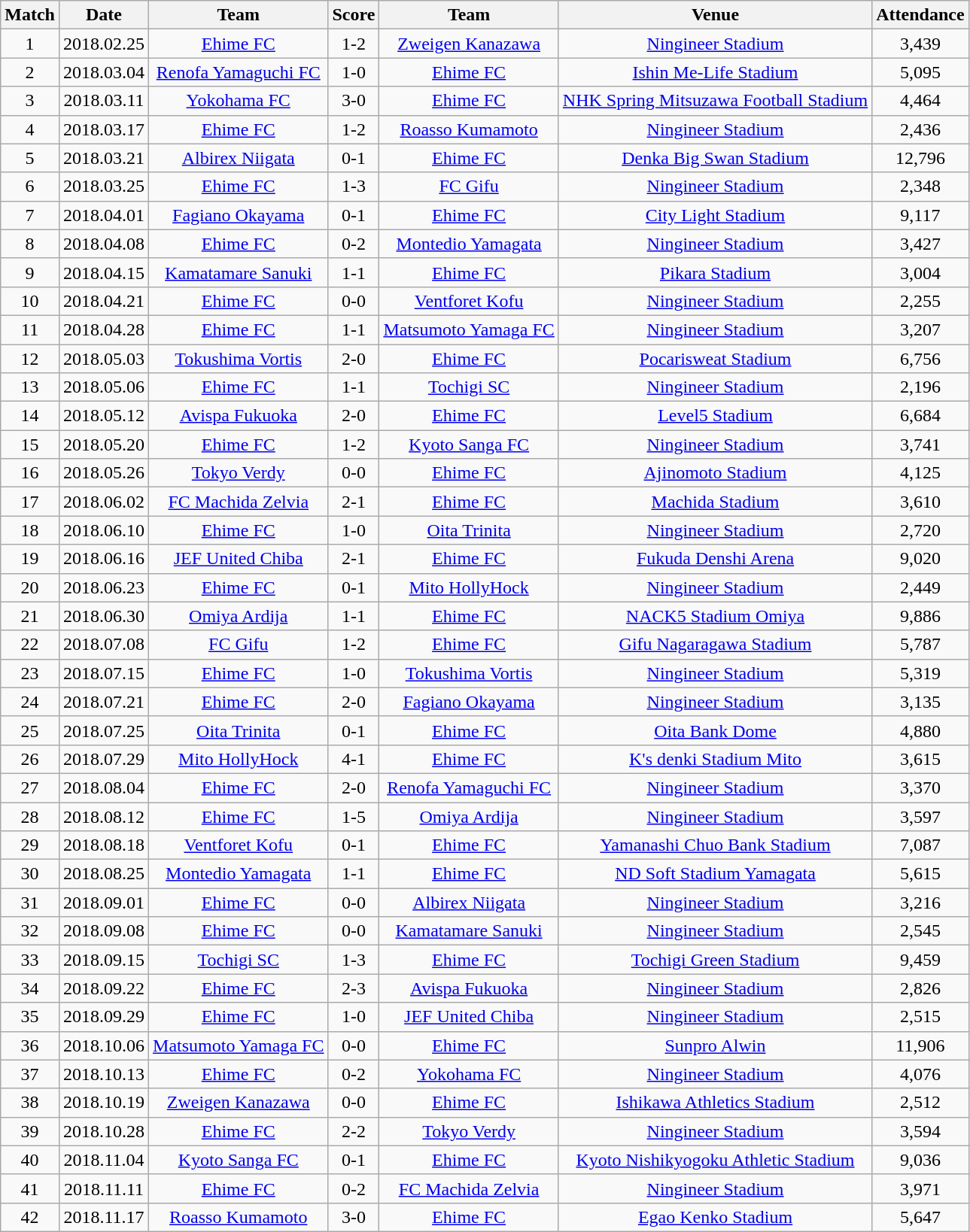<table class="wikitable" style="text-align:center;">
<tr>
<th>Match</th>
<th>Date</th>
<th>Team</th>
<th>Score</th>
<th>Team</th>
<th>Venue</th>
<th>Attendance</th>
</tr>
<tr>
<td>1</td>
<td>2018.02.25</td>
<td><a href='#'>Ehime FC</a></td>
<td>1-2</td>
<td><a href='#'>Zweigen Kanazawa</a></td>
<td><a href='#'>Ningineer Stadium</a></td>
<td>3,439</td>
</tr>
<tr>
<td>2</td>
<td>2018.03.04</td>
<td><a href='#'>Renofa Yamaguchi FC</a></td>
<td>1-0</td>
<td><a href='#'>Ehime FC</a></td>
<td><a href='#'>Ishin Me-Life Stadium</a></td>
<td>5,095</td>
</tr>
<tr>
<td>3</td>
<td>2018.03.11</td>
<td><a href='#'>Yokohama FC</a></td>
<td>3-0</td>
<td><a href='#'>Ehime FC</a></td>
<td><a href='#'>NHK Spring Mitsuzawa Football Stadium</a></td>
<td>4,464</td>
</tr>
<tr>
<td>4</td>
<td>2018.03.17</td>
<td><a href='#'>Ehime FC</a></td>
<td>1-2</td>
<td><a href='#'>Roasso Kumamoto</a></td>
<td><a href='#'>Ningineer Stadium</a></td>
<td>2,436</td>
</tr>
<tr>
<td>5</td>
<td>2018.03.21</td>
<td><a href='#'>Albirex Niigata</a></td>
<td>0-1</td>
<td><a href='#'>Ehime FC</a></td>
<td><a href='#'>Denka Big Swan Stadium</a></td>
<td>12,796</td>
</tr>
<tr>
<td>6</td>
<td>2018.03.25</td>
<td><a href='#'>Ehime FC</a></td>
<td>1-3</td>
<td><a href='#'>FC Gifu</a></td>
<td><a href='#'>Ningineer Stadium</a></td>
<td>2,348</td>
</tr>
<tr>
<td>7</td>
<td>2018.04.01</td>
<td><a href='#'>Fagiano Okayama</a></td>
<td>0-1</td>
<td><a href='#'>Ehime FC</a></td>
<td><a href='#'>City Light Stadium</a></td>
<td>9,117</td>
</tr>
<tr>
<td>8</td>
<td>2018.04.08</td>
<td><a href='#'>Ehime FC</a></td>
<td>0-2</td>
<td><a href='#'>Montedio Yamagata</a></td>
<td><a href='#'>Ningineer Stadium</a></td>
<td>3,427</td>
</tr>
<tr>
<td>9</td>
<td>2018.04.15</td>
<td><a href='#'>Kamatamare Sanuki</a></td>
<td>1-1</td>
<td><a href='#'>Ehime FC</a></td>
<td><a href='#'>Pikara Stadium</a></td>
<td>3,004</td>
</tr>
<tr>
<td>10</td>
<td>2018.04.21</td>
<td><a href='#'>Ehime FC</a></td>
<td>0-0</td>
<td><a href='#'>Ventforet Kofu</a></td>
<td><a href='#'>Ningineer Stadium</a></td>
<td>2,255</td>
</tr>
<tr>
<td>11</td>
<td>2018.04.28</td>
<td><a href='#'>Ehime FC</a></td>
<td>1-1</td>
<td><a href='#'>Matsumoto Yamaga FC</a></td>
<td><a href='#'>Ningineer Stadium</a></td>
<td>3,207</td>
</tr>
<tr>
<td>12</td>
<td>2018.05.03</td>
<td><a href='#'>Tokushima Vortis</a></td>
<td>2-0</td>
<td><a href='#'>Ehime FC</a></td>
<td><a href='#'>Pocarisweat Stadium</a></td>
<td>6,756</td>
</tr>
<tr>
<td>13</td>
<td>2018.05.06</td>
<td><a href='#'>Ehime FC</a></td>
<td>1-1</td>
<td><a href='#'>Tochigi SC</a></td>
<td><a href='#'>Ningineer Stadium</a></td>
<td>2,196</td>
</tr>
<tr>
<td>14</td>
<td>2018.05.12</td>
<td><a href='#'>Avispa Fukuoka</a></td>
<td>2-0</td>
<td><a href='#'>Ehime FC</a></td>
<td><a href='#'>Level5 Stadium</a></td>
<td>6,684</td>
</tr>
<tr>
<td>15</td>
<td>2018.05.20</td>
<td><a href='#'>Ehime FC</a></td>
<td>1-2</td>
<td><a href='#'>Kyoto Sanga FC</a></td>
<td><a href='#'>Ningineer Stadium</a></td>
<td>3,741</td>
</tr>
<tr>
<td>16</td>
<td>2018.05.26</td>
<td><a href='#'>Tokyo Verdy</a></td>
<td>0-0</td>
<td><a href='#'>Ehime FC</a></td>
<td><a href='#'>Ajinomoto Stadium</a></td>
<td>4,125</td>
</tr>
<tr>
<td>17</td>
<td>2018.06.02</td>
<td><a href='#'>FC Machida Zelvia</a></td>
<td>2-1</td>
<td><a href='#'>Ehime FC</a></td>
<td><a href='#'>Machida Stadium</a></td>
<td>3,610</td>
</tr>
<tr>
<td>18</td>
<td>2018.06.10</td>
<td><a href='#'>Ehime FC</a></td>
<td>1-0</td>
<td><a href='#'>Oita Trinita</a></td>
<td><a href='#'>Ningineer Stadium</a></td>
<td>2,720</td>
</tr>
<tr>
<td>19</td>
<td>2018.06.16</td>
<td><a href='#'>JEF United Chiba</a></td>
<td>2-1</td>
<td><a href='#'>Ehime FC</a></td>
<td><a href='#'>Fukuda Denshi Arena</a></td>
<td>9,020</td>
</tr>
<tr>
<td>20</td>
<td>2018.06.23</td>
<td><a href='#'>Ehime FC</a></td>
<td>0-1</td>
<td><a href='#'>Mito HollyHock</a></td>
<td><a href='#'>Ningineer Stadium</a></td>
<td>2,449</td>
</tr>
<tr>
<td>21</td>
<td>2018.06.30</td>
<td><a href='#'>Omiya Ardija</a></td>
<td>1-1</td>
<td><a href='#'>Ehime FC</a></td>
<td><a href='#'>NACK5 Stadium Omiya</a></td>
<td>9,886</td>
</tr>
<tr>
<td>22</td>
<td>2018.07.08</td>
<td><a href='#'>FC Gifu</a></td>
<td>1-2</td>
<td><a href='#'>Ehime FC</a></td>
<td><a href='#'>Gifu Nagaragawa Stadium</a></td>
<td>5,787</td>
</tr>
<tr>
<td>23</td>
<td>2018.07.15</td>
<td><a href='#'>Ehime FC</a></td>
<td>1-0</td>
<td><a href='#'>Tokushima Vortis</a></td>
<td><a href='#'>Ningineer Stadium</a></td>
<td>5,319</td>
</tr>
<tr>
<td>24</td>
<td>2018.07.21</td>
<td><a href='#'>Ehime FC</a></td>
<td>2-0</td>
<td><a href='#'>Fagiano Okayama</a></td>
<td><a href='#'>Ningineer Stadium</a></td>
<td>3,135</td>
</tr>
<tr>
<td>25</td>
<td>2018.07.25</td>
<td><a href='#'>Oita Trinita</a></td>
<td>0-1</td>
<td><a href='#'>Ehime FC</a></td>
<td><a href='#'>Oita Bank Dome</a></td>
<td>4,880</td>
</tr>
<tr>
<td>26</td>
<td>2018.07.29</td>
<td><a href='#'>Mito HollyHock</a></td>
<td>4-1</td>
<td><a href='#'>Ehime FC</a></td>
<td><a href='#'>K's denki Stadium Mito</a></td>
<td>3,615</td>
</tr>
<tr>
<td>27</td>
<td>2018.08.04</td>
<td><a href='#'>Ehime FC</a></td>
<td>2-0</td>
<td><a href='#'>Renofa Yamaguchi FC</a></td>
<td><a href='#'>Ningineer Stadium</a></td>
<td>3,370</td>
</tr>
<tr>
<td>28</td>
<td>2018.08.12</td>
<td><a href='#'>Ehime FC</a></td>
<td>1-5</td>
<td><a href='#'>Omiya Ardija</a></td>
<td><a href='#'>Ningineer Stadium</a></td>
<td>3,597</td>
</tr>
<tr>
<td>29</td>
<td>2018.08.18</td>
<td><a href='#'>Ventforet Kofu</a></td>
<td>0-1</td>
<td><a href='#'>Ehime FC</a></td>
<td><a href='#'>Yamanashi Chuo Bank Stadium</a></td>
<td>7,087</td>
</tr>
<tr>
<td>30</td>
<td>2018.08.25</td>
<td><a href='#'>Montedio Yamagata</a></td>
<td>1-1</td>
<td><a href='#'>Ehime FC</a></td>
<td><a href='#'>ND Soft Stadium Yamagata</a></td>
<td>5,615</td>
</tr>
<tr>
<td>31</td>
<td>2018.09.01</td>
<td><a href='#'>Ehime FC</a></td>
<td>0-0</td>
<td><a href='#'>Albirex Niigata</a></td>
<td><a href='#'>Ningineer Stadium</a></td>
<td>3,216</td>
</tr>
<tr>
<td>32</td>
<td>2018.09.08</td>
<td><a href='#'>Ehime FC</a></td>
<td>0-0</td>
<td><a href='#'>Kamatamare Sanuki</a></td>
<td><a href='#'>Ningineer Stadium</a></td>
<td>2,545</td>
</tr>
<tr>
<td>33</td>
<td>2018.09.15</td>
<td><a href='#'>Tochigi SC</a></td>
<td>1-3</td>
<td><a href='#'>Ehime FC</a></td>
<td><a href='#'>Tochigi Green Stadium</a></td>
<td>9,459</td>
</tr>
<tr>
<td>34</td>
<td>2018.09.22</td>
<td><a href='#'>Ehime FC</a></td>
<td>2-3</td>
<td><a href='#'>Avispa Fukuoka</a></td>
<td><a href='#'>Ningineer Stadium</a></td>
<td>2,826</td>
</tr>
<tr>
<td>35</td>
<td>2018.09.29</td>
<td><a href='#'>Ehime FC</a></td>
<td>1-0</td>
<td><a href='#'>JEF United Chiba</a></td>
<td><a href='#'>Ningineer Stadium</a></td>
<td>2,515</td>
</tr>
<tr>
<td>36</td>
<td>2018.10.06</td>
<td><a href='#'>Matsumoto Yamaga FC</a></td>
<td>0-0</td>
<td><a href='#'>Ehime FC</a></td>
<td><a href='#'>Sunpro Alwin</a></td>
<td>11,906</td>
</tr>
<tr>
<td>37</td>
<td>2018.10.13</td>
<td><a href='#'>Ehime FC</a></td>
<td>0-2</td>
<td><a href='#'>Yokohama FC</a></td>
<td><a href='#'>Ningineer Stadium</a></td>
<td>4,076</td>
</tr>
<tr>
<td>38</td>
<td>2018.10.19</td>
<td><a href='#'>Zweigen Kanazawa</a></td>
<td>0-0</td>
<td><a href='#'>Ehime FC</a></td>
<td><a href='#'>Ishikawa Athletics Stadium</a></td>
<td>2,512</td>
</tr>
<tr>
<td>39</td>
<td>2018.10.28</td>
<td><a href='#'>Ehime FC</a></td>
<td>2-2</td>
<td><a href='#'>Tokyo Verdy</a></td>
<td><a href='#'>Ningineer Stadium</a></td>
<td>3,594</td>
</tr>
<tr>
<td>40</td>
<td>2018.11.04</td>
<td><a href='#'>Kyoto Sanga FC</a></td>
<td>0-1</td>
<td><a href='#'>Ehime FC</a></td>
<td><a href='#'>Kyoto Nishikyogoku Athletic Stadium</a></td>
<td>9,036</td>
</tr>
<tr>
<td>41</td>
<td>2018.11.11</td>
<td><a href='#'>Ehime FC</a></td>
<td>0-2</td>
<td><a href='#'>FC Machida Zelvia</a></td>
<td><a href='#'>Ningineer Stadium</a></td>
<td>3,971</td>
</tr>
<tr>
<td>42</td>
<td>2018.11.17</td>
<td><a href='#'>Roasso Kumamoto</a></td>
<td>3-0</td>
<td><a href='#'>Ehime FC</a></td>
<td><a href='#'>Egao Kenko Stadium</a></td>
<td>5,647</td>
</tr>
</table>
